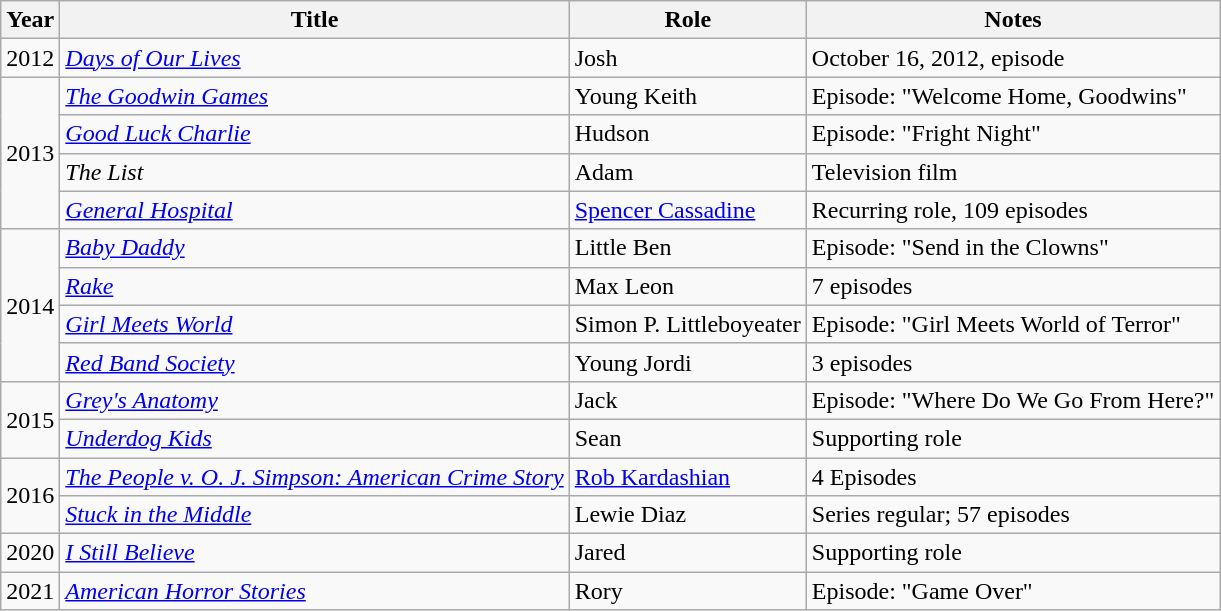<table class="wikitable sortable">
<tr>
<th>Year</th>
<th>Title</th>
<th>Role</th>
<th class="unsortable">Notes</th>
</tr>
<tr>
<td>2012</td>
<td><em><a href='#'>Days of Our Lives</a></em></td>
<td>Josh</td>
<td>October 16, 2012, episode</td>
</tr>
<tr>
<td rowspan="4">2013</td>
<td><em><a href='#'>The Goodwin Games</a></em></td>
<td>Young Keith</td>
<td>Episode: "Welcome Home, Goodwins"</td>
</tr>
<tr>
<td><em><a href='#'>Good Luck Charlie</a></em></td>
<td>Hudson</td>
<td>Episode: "Fright Night"</td>
</tr>
<tr>
<td><em>The List</em></td>
<td>Adam</td>
<td>Television film</td>
</tr>
<tr>
<td><em><a href='#'>General Hospital</a></em></td>
<td><a href='#'>Spencer Cassadine</a></td>
<td>Recurring role, 109 episodes</td>
</tr>
<tr>
<td rowspan="4">2014</td>
<td><em><a href='#'>Baby Daddy</a></em></td>
<td>Little Ben</td>
<td>Episode: "Send in the Clowns"</td>
</tr>
<tr>
<td><em><a href='#'>Rake</a></em></td>
<td>Max Leon</td>
<td>7 episodes</td>
</tr>
<tr>
<td><em><a href='#'>Girl Meets World</a></em></td>
<td>Simon P. Littleboyeater</td>
<td>Episode: "Girl Meets World of Terror"</td>
</tr>
<tr>
<td><em><a href='#'>Red Band Society</a></em></td>
<td>Young Jordi</td>
<td>3 episodes</td>
</tr>
<tr>
<td rowspan="2">2015</td>
<td><em><a href='#'>Grey's Anatomy</a></em></td>
<td>Jack</td>
<td>Episode: "Where Do We Go From Here?"</td>
</tr>
<tr>
<td><em><a href='#'>Underdog Kids</a></em></td>
<td>Sean</td>
<td>Supporting role</td>
</tr>
<tr>
<td rowspan="2">2016</td>
<td><em><a href='#'>The People v. O. J. Simpson: American Crime Story</a></em></td>
<td><a href='#'>Rob Kardashian</a></td>
<td>4 Episodes</td>
</tr>
<tr>
<td><em><a href='#'>Stuck in the Middle</a></em></td>
<td>Lewie Diaz</td>
<td>Series regular; 57 episodes</td>
</tr>
<tr>
<td>2020</td>
<td><em><a href='#'>I Still Believe</a></em></td>
<td>Jared</td>
<td>Supporting role</td>
</tr>
<tr>
<td>2021</td>
<td><em><a href='#'>American Horror Stories</a></em></td>
<td>Rory</td>
<td>Episode: "Game Over"</td>
</tr>
</table>
